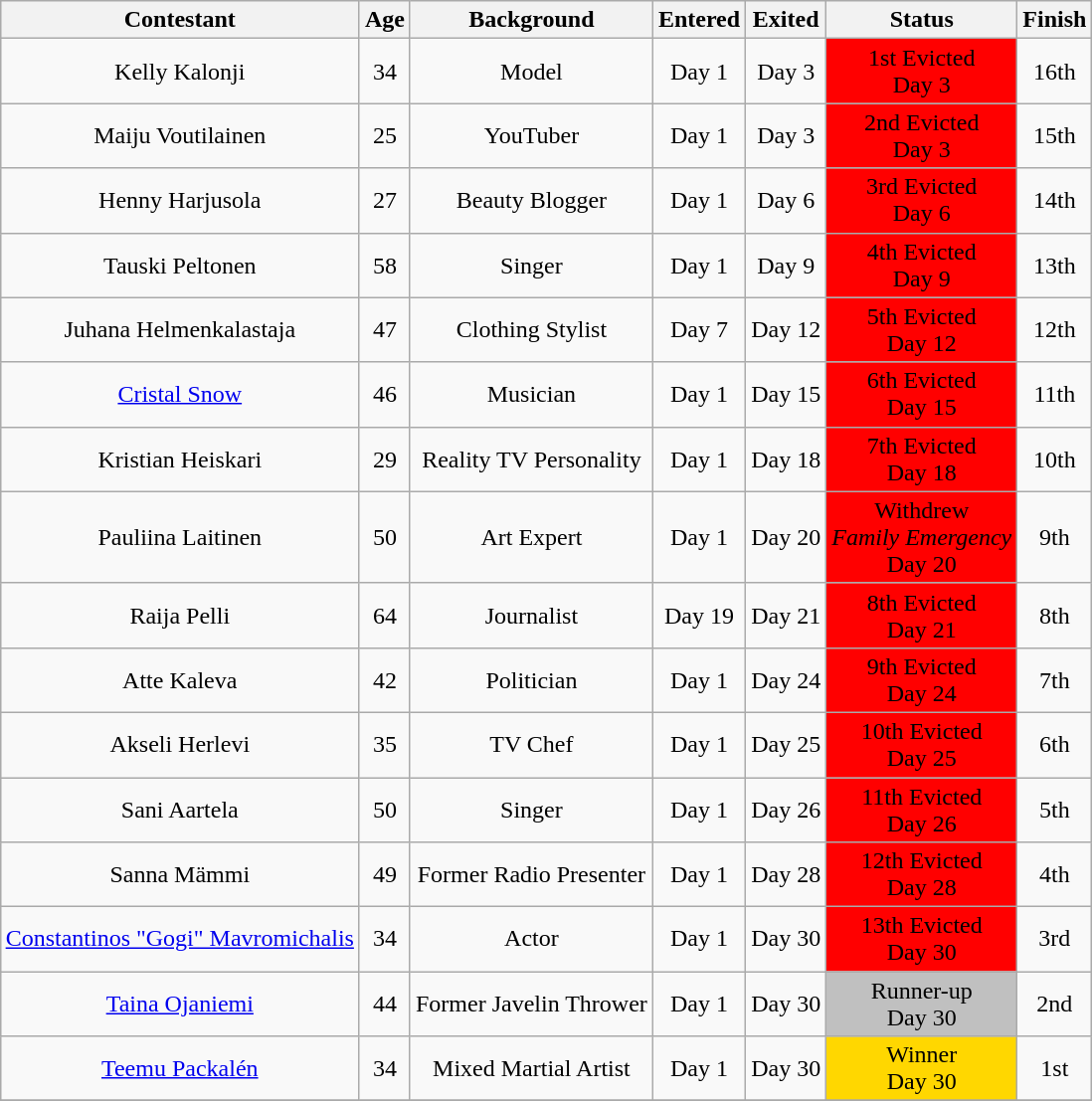<table class="wikitable sortable" style="margin:auto; text-align:center">
<tr>
<th>Contestant</th>
<th>Age</th>
<th>Background</th>
<th>Entered</th>
<th>Exited</th>
<th>Status</th>
<th>Finish</th>
</tr>
<tr>
<td>Kelly Kalonji</td>
<td>34</td>
<td>Model</td>
<td>Day 1</td>
<td>Day 3</td>
<td style="background:#ff0000;">1st Evicted<br>Day 3</td>
<td>16th</td>
</tr>
<tr>
<td>Maiju Voutilainen</td>
<td>25</td>
<td>YouTuber</td>
<td>Day 1</td>
<td>Day 3</td>
<td style="background:#ff0000;">2nd Evicted<br>Day 3</td>
<td>15th</td>
</tr>
<tr>
<td>Henny Harjusola</td>
<td>27</td>
<td>Beauty Blogger</td>
<td>Day 1</td>
<td>Day 6</td>
<td style="background:#ff0000;">3rd Evicted<br>Day 6</td>
<td>14th</td>
</tr>
<tr>
<td>Tauski Peltonen</td>
<td>58</td>
<td>Singer</td>
<td>Day 1</td>
<td>Day 9</td>
<td style="background:#ff0000;">4th Evicted<br>Day 9</td>
<td>13th</td>
</tr>
<tr>
<td>Juhana Helmenkalastaja</td>
<td>47</td>
<td>Clothing Stylist</td>
<td>Day 7</td>
<td>Day 12</td>
<td style="background:#ff0000;">5th Evicted<br>Day 12</td>
<td>12th</td>
</tr>
<tr>
<td><a href='#'>Cristal Snow</a></td>
<td>46</td>
<td>Musician</td>
<td>Day 1</td>
<td>Day 15</td>
<td style="background:#ff0000;">6th Evicted<br>Day 15</td>
<td>11th</td>
</tr>
<tr>
<td>Kristian Heiskari</td>
<td>29</td>
<td>Reality TV Personality</td>
<td>Day 1</td>
<td>Day 18</td>
<td style="background:#ff0000;">7th Evicted<br>Day 18</td>
<td>10th</td>
</tr>
<tr>
<td>Pauliina Laitinen</td>
<td>50</td>
<td>Art Expert</td>
<td>Day 1</td>
<td>Day 20</td>
<td style="background:#ff0000;">Withdrew<br><em>Family Emergency</em><br>Day 20</td>
<td>9th</td>
</tr>
<tr>
<td>Raija Pelli</td>
<td>64</td>
<td>Journalist</td>
<td>Day 19</td>
<td>Day 21</td>
<td style="background:#ff0000;">8th Evicted<br>Day 21</td>
<td>8th</td>
</tr>
<tr>
<td>Atte Kaleva</td>
<td>42</td>
<td>Politician</td>
<td>Day 1</td>
<td>Day 24</td>
<td style="background:#ff0000;">9th Evicted<br>Day 24</td>
<td>7th</td>
</tr>
<tr>
<td>Akseli Herlevi</td>
<td>35</td>
<td>TV Chef</td>
<td>Day 1</td>
<td>Day 25</td>
<td style="background:#ff0000;">10th Evicted<br>Day 25</td>
<td>6th</td>
</tr>
<tr>
<td>Sani Aartela</td>
<td>50</td>
<td>Singer</td>
<td>Day 1</td>
<td>Day 26</td>
<td style="background:#ff0000;">11th Evicted<br>Day 26</td>
<td>5th</td>
</tr>
<tr>
<td>Sanna Mämmi</td>
<td>49</td>
<td>Former Radio Presenter</td>
<td>Day 1</td>
<td>Day 28</td>
<td style="background:#ff0000;">12th Evicted<br>Day 28</td>
<td>4th</td>
</tr>
<tr>
<td><a href='#'>Constantinos "Gogi" Mavromichalis</a></td>
<td>34</td>
<td>Actor</td>
<td>Day 1</td>
<td>Day 30</td>
<td style="background:#ff0000;">13th Evicted<br>Day 30</td>
<td>3rd</td>
</tr>
<tr>
<td><a href='#'>Taina Ojaniemi</a></td>
<td>44</td>
<td>Former Javelin Thrower</td>
<td>Day 1</td>
<td>Day 30</td>
<td style="background:silver;">Runner-up<br>Day 30</td>
<td>2nd</td>
</tr>
<tr>
<td><a href='#'>Teemu Packalén</a></td>
<td>34</td>
<td>Mixed Martial Artist</td>
<td>Day 1</td>
<td>Day 30</td>
<td style="background:gold;">Winner<br>Day 30</td>
<td>1st</td>
</tr>
<tr>
</tr>
</table>
